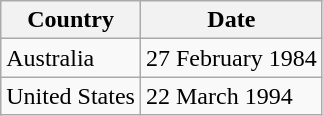<table class="wikitable">
<tr>
<th>Country</th>
<th>Date</th>
</tr>
<tr>
<td>Australia</td>
<td>27 February 1984</td>
</tr>
<tr>
<td>United States</td>
<td>22 March 1994</td>
</tr>
</table>
